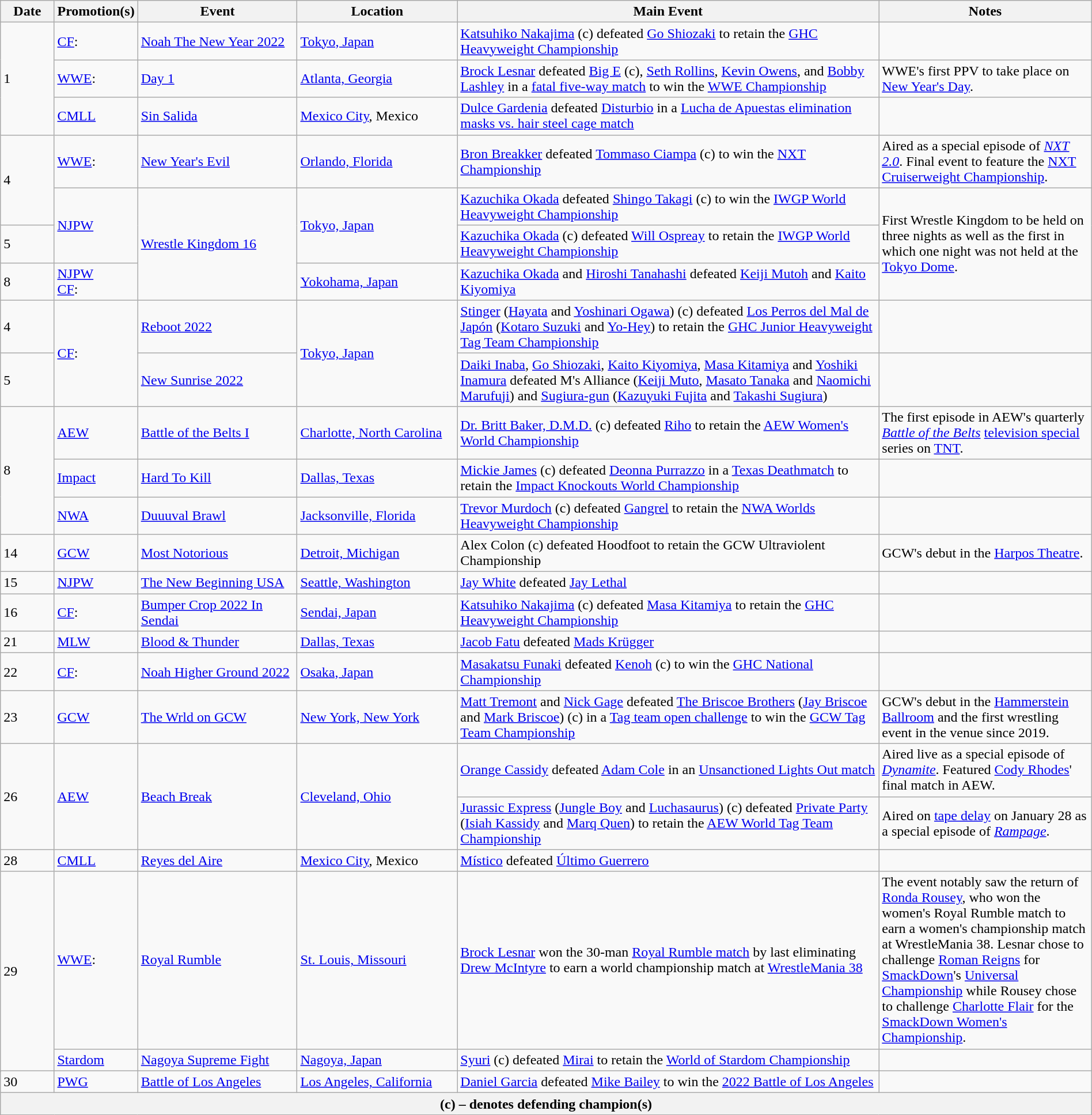<table class="wikitable" style="width:100%;">
<tr>
<th width="5%">Date</th>
<th width="5%">Promotion(s)</th>
<th style="width:15%;">Event</th>
<th style="width:15%;">Location</th>
<th style="width:40%;">Main Event</th>
<th style="width:20%;">Notes</th>
</tr>
<tr>
<td rowspan=3>1</td>
<td><a href='#'>CF</a>:</td>
<td><a href='#'>Noah The New Year 2022</a></td>
<td><a href='#'>Tokyo, Japan</a></td>
<td><a href='#'>Katsuhiko Nakajima</a> (c) defeated <a href='#'>Go Shiozaki</a> to retain the <a href='#'>GHC Heavyweight Championship</a></td>
<td></td>
</tr>
<tr>
<td><a href='#'>WWE</a>:</td>
<td><a href='#'>Day 1</a></td>
<td><a href='#'>Atlanta, Georgia</a></td>
<td><a href='#'>Brock Lesnar</a> defeated <a href='#'>Big E</a> (c), <a href='#'>Seth Rollins</a>, <a href='#'>Kevin Owens</a>, and <a href='#'>Bobby Lashley</a> in a <a href='#'>fatal five-way match</a> to win the <a href='#'>WWE Championship</a></td>
<td>WWE's first PPV to take place on <a href='#'>New Year's Day</a>.</td>
</tr>
<tr>
<td><a href='#'>CMLL</a></td>
<td><a href='#'>Sin Salida</a></td>
<td><a href='#'>Mexico City</a>, Mexico</td>
<td><a href='#'>Dulce Gardenia</a> defeated <a href='#'>Disturbio</a> in a <a href='#'>Lucha de Apuestas elimination masks vs. hair steel cage match</a></td>
<td></td>
</tr>
<tr>
<td rowspan=2>4</td>
<td><a href='#'>WWE</a>:</td>
<td><a href='#'>New Year's Evil</a></td>
<td><a href='#'>Orlando, Florida</a></td>
<td><a href='#'>Bron Breakker</a> defeated <a href='#'>Tommaso Ciampa</a> (c) to win the <a href='#'>NXT Championship</a></td>
<td>Aired as a special episode of <em><a href='#'>NXT 2.0</a></em>. Final event to feature the <a href='#'>NXT Cruiserweight Championship</a>.</td>
</tr>
<tr>
<td rowspan=2><a href='#'>NJPW</a></td>
<td rowspan=3><a href='#'>Wrestle Kingdom 16</a></td>
<td rowspan=2><a href='#'>Tokyo, Japan</a></td>
<td><a href='#'>Kazuchika Okada</a> defeated <a href='#'>Shingo Takagi</a> (c) to win the <a href='#'>IWGP World Heavyweight Championship</a></td>
<td rowspan=3>First Wrestle Kingdom to be held on three nights as well as the first in which one night was not held at the <a href='#'>Tokyo Dome</a>.</td>
</tr>
<tr>
<td>5</td>
<td><a href='#'>Kazuchika Okada</a> (c) defeated <a href='#'>Will Ospreay</a> to retain the <a href='#'>IWGP World Heavyweight Championship</a></td>
</tr>
<tr>
<td>8</td>
<td><a href='#'>NJPW</a><br><a href='#'>CF</a>:</td>
<td><a href='#'>Yokohama, Japan</a></td>
<td><a href='#'>Kazuchika Okada</a> and <a href='#'>Hiroshi Tanahashi</a> defeated <a href='#'>Keiji Mutoh</a> and <a href='#'>Kaito Kiyomiya</a></td>
</tr>
<tr>
<td>4</td>
<td rowspan=2><a href='#'>CF</a>:</td>
<td><a href='#'>Reboot 2022</a></td>
<td rowspan=2><a href='#'>Tokyo, Japan</a></td>
<td><a href='#'>Stinger</a> (<a href='#'>Hayata</a> and <a href='#'>Yoshinari Ogawa</a>) (c) defeated <a href='#'>Los Perros del Mal de Japón</a> (<a href='#'>Kotaro Suzuki</a> and <a href='#'>Yo-Hey</a>) to retain the <a href='#'>GHC Junior Heavyweight Tag Team Championship</a></td>
<td></td>
</tr>
<tr>
<td>5</td>
<td><a href='#'>New Sunrise 2022</a></td>
<td><a href='#'>Daiki Inaba</a>, <a href='#'>Go Shiozaki</a>, <a href='#'>Kaito Kiyomiya</a>, <a href='#'>Masa Kitamiya</a> and <a href='#'>Yoshiki Inamura</a> defeated M's Alliance (<a href='#'>Keiji Muto</a>, <a href='#'>Masato Tanaka</a> and <a href='#'>Naomichi Marufuji</a>) and <a href='#'>Sugiura-gun</a> (<a href='#'>Kazuyuki Fujita</a> and <a href='#'>Takashi Sugiura</a>)</td>
<td></td>
</tr>
<tr>
<td rowspan=3>8</td>
<td><a href='#'>AEW</a></td>
<td><a href='#'>Battle of the Belts I</a></td>
<td><a href='#'>Charlotte, North Carolina</a></td>
<td><a href='#'>Dr. Britt Baker, D.M.D.</a> (c) defeated <a href='#'>Riho</a> to retain the <a href='#'>AEW Women's World Championship</a></td>
<td>The first episode in AEW's quarterly <em><a href='#'>Battle of the Belts</a></em> <a href='#'>television special</a> series on <a href='#'>TNT</a>.</td>
</tr>
<tr>
<td><a href='#'>Impact</a></td>
<td><a href='#'>Hard To Kill</a></td>
<td><a href='#'>Dallas, Texas</a></td>
<td><a href='#'>Mickie James</a> (c) defeated <a href='#'>Deonna Purrazzo</a> in a <a href='#'>Texas Deathmatch</a> to retain the <a href='#'>Impact Knockouts World Championship</a></td>
<td></td>
</tr>
<tr>
<td><a href='#'>NWA</a></td>
<td><a href='#'>Duuuval Brawl</a></td>
<td><a href='#'>Jacksonville, Florida</a></td>
<td><a href='#'>Trevor Murdoch</a> (c) defeated <a href='#'>Gangrel</a> to retain the <a href='#'>NWA Worlds Heavyweight Championship</a></td>
<td></td>
</tr>
<tr>
<td>14</td>
<td><a href='#'>GCW</a></td>
<td><a href='#'>Most Notorious</a></td>
<td><a href='#'>Detroit, Michigan</a></td>
<td>Alex Colon (c) defeated Hoodfoot to retain the GCW Ultraviolent Championship</td>
<td>GCW's debut in the <a href='#'>Harpos Theatre</a>.</td>
</tr>
<tr>
<td>15</td>
<td><a href='#'>NJPW</a></td>
<td><a href='#'>The New Beginning USA</a></td>
<td><a href='#'>Seattle, Washington</a></td>
<td><a href='#'>Jay White</a> defeated <a href='#'>Jay Lethal</a></td>
<td></td>
</tr>
<tr>
<td>16</td>
<td><a href='#'>CF</a>:</td>
<td><a href='#'>Bumper Crop 2022 In Sendai</a></td>
<td><a href='#'>Sendai, Japan</a></td>
<td><a href='#'>Katsuhiko Nakajima</a> (c) defeated <a href='#'>Masa Kitamiya</a> to retain the <a href='#'>GHC Heavyweight Championship</a></td>
<td></td>
</tr>
<tr>
<td>21</td>
<td><a href='#'>MLW</a></td>
<td><a href='#'>Blood & Thunder</a></td>
<td><a href='#'>Dallas, Texas</a></td>
<td><a href='#'>Jacob Fatu</a> defeated <a href='#'>Mads Krügger</a></td>
<td></td>
</tr>
<tr>
<td>22</td>
<td><a href='#'>CF</a>:</td>
<td><a href='#'>Noah Higher Ground 2022</a></td>
<td><a href='#'>Osaka, Japan</a></td>
<td><a href='#'>Masakatsu Funaki</a> defeated <a href='#'>Kenoh</a> (c) to win the <a href='#'>GHC National Championship</a></td>
<td></td>
</tr>
<tr>
<td>23</td>
<td><a href='#'>GCW</a></td>
<td><a href='#'>The Wrld on GCW</a></td>
<td><a href='#'>New York, New York</a></td>
<td><a href='#'>Matt Tremont</a> and <a href='#'>Nick Gage</a> defeated <a href='#'>The Briscoe Brothers</a> (<a href='#'>Jay Briscoe</a> and <a href='#'>Mark Briscoe</a>) (c) in a <a href='#'>Tag team open challenge</a> to win the <a href='#'>GCW Tag Team Championship</a></td>
<td>GCW's debut in the <a href='#'>Hammerstein Ballroom</a> and the first wrestling event in the venue since 2019.</td>
</tr>
<tr>
<td rowspan="2">26</td>
<td rowspan="2"><a href='#'>AEW</a></td>
<td rowspan="2"><a href='#'>Beach Break</a></td>
<td rowspan="2"><a href='#'>Cleveland, Ohio</a></td>
<td><a href='#'>Orange Cassidy</a> defeated <a href='#'>Adam Cole</a> in an <a href='#'>Unsanctioned Lights Out match</a></td>
<td>Aired live as a special episode of <em><a href='#'>Dynamite</a></em>. Featured <a href='#'>Cody Rhodes</a>' final match in AEW.</td>
</tr>
<tr>
<td><a href='#'>Jurassic Express</a> (<a href='#'>Jungle Boy</a> and <a href='#'>Luchasaurus</a>) (c) defeated <a href='#'>Private Party</a> (<a href='#'>Isiah Kassidy</a> and <a href='#'>Marq Quen</a>) to retain the <a href='#'>AEW World Tag Team Championship</a></td>
<td>Aired on <a href='#'>tape delay</a> on January 28 as a special episode of <em><a href='#'>Rampage</a></em>.</td>
</tr>
<tr>
<td>28</td>
<td><a href='#'>CMLL</a></td>
<td><a href='#'>Reyes del Aire</a></td>
<td><a href='#'>Mexico City</a>, Mexico</td>
<td><a href='#'>Místico</a> defeated <a href='#'>Último Guerrero</a></td>
<td></td>
</tr>
<tr>
<td rowspan="3">29</td>
<td><a href='#'>WWE</a>:</td>
<td><a href='#'>Royal Rumble</a></td>
<td><a href='#'>St. Louis, Missouri</a></td>
<td><a href='#'>Brock Lesnar</a> won the 30-man <a href='#'>Royal Rumble match</a> by last eliminating <a href='#'>Drew McIntyre</a> to earn a world championship match at <a href='#'>WrestleMania 38</a></td>
<td>The event notably saw the return of <a href='#'>Ronda Rousey</a>, who won the women's Royal Rumble match to earn a women's championship match at WrestleMania 38. Lesnar chose to challenge <a href='#'>Roman Reigns</a> for <a href='#'>SmackDown</a>'s <a href='#'>Universal Championship</a> while Rousey chose to challenge <a href='#'>Charlotte Flair</a> for the <a href='#'>SmackDown Women's Championship</a>.</td>
</tr>
<tr>
<td><a href='#'>Stardom</a></td>
<td><a href='#'>Nagoya Supreme Fight</a></td>
<td><a href='#'>Nagoya, Japan</a></td>
<td><a href='#'>Syuri</a> (c) defeated <a href='#'>Mirai</a> to retain the <a href='#'>World of Stardom Championship</a></td>
<td></td>
</tr>
<tr>
<td rowspan="2"><a href='#'>PWG</a></td>
<td rowspan="2"><a href='#'>Battle of Los Angeles</a></td>
<td rowspan="2"><a href='#'>Los Angeles, California</a></td>
<td rowspan="2"><a href='#'>Daniel Garcia</a> defeated <a href='#'>Mike Bailey</a> to win the <a href='#'>2022 Battle of Los Angeles</a></td>
<td rowspan="2"></td>
</tr>
<tr>
<td>30</td>
</tr>
<tr>
<th colspan="6">(c) – denotes defending champion(s)</th>
</tr>
</table>
